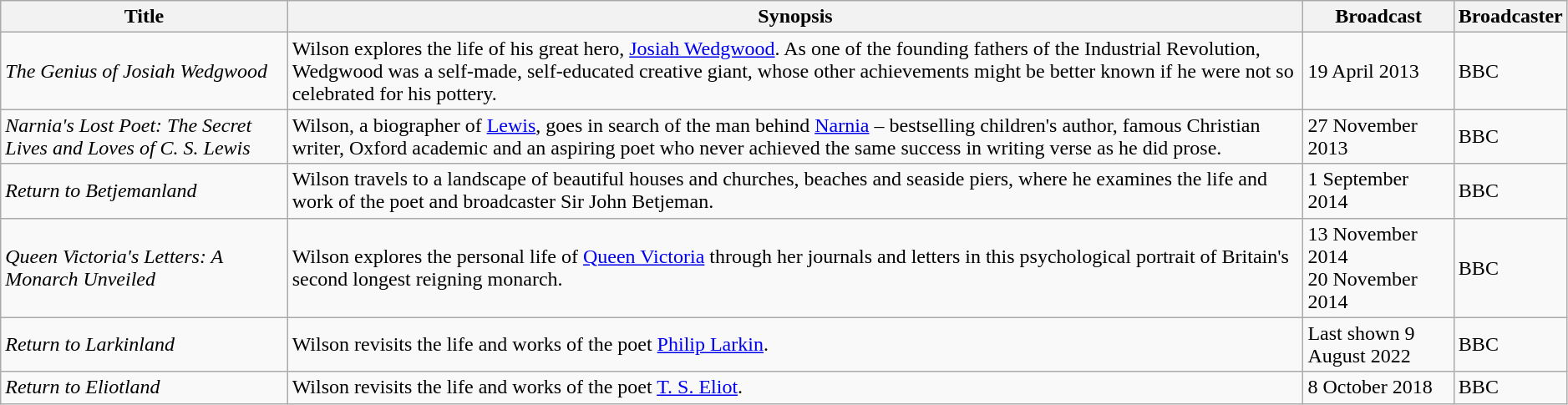<table class="wikitable sortable" style="width:99%;">
<tr>
<th>Title</th>
<th>Synopsis</th>
<th>Broadcast</th>
<th>Broadcaster</th>
</tr>
<tr>
<td><em>The Genius of Josiah Wedgwood</em></td>
<td>Wilson explores the life of his great hero, <a href='#'>Josiah Wedgwood</a>. As one of the founding fathers of the Industrial Revolution, Wedgwood was a self-made, self-educated creative giant, whose other achievements might be better known if he were not so celebrated for his pottery.</td>
<td>19 April 2013</td>
<td>BBC</td>
</tr>
<tr>
<td><em>Narnia's Lost Poet: The Secret Lives and Loves of C. S. Lewis</em></td>
<td>Wilson, a biographer of <a href='#'>Lewis</a>, goes in search of the man behind <a href='#'>Narnia</a> – bestselling children's author, famous Christian writer, Oxford academic and an aspiring poet who never achieved the same success in writing verse as he did prose.</td>
<td>27 November 2013</td>
<td>BBC</td>
</tr>
<tr>
<td><em>Return to Betjemanland</em></td>
<td>Wilson travels to a landscape of beautiful houses and churches, beaches and seaside piers, where he examines the life and work of the poet and broadcaster Sir John Betjeman.</td>
<td>1 September 2014</td>
<td>BBC</td>
</tr>
<tr>
<td><em>Queen Victoria's Letters: A Monarch Unveiled</em></td>
<td>Wilson explores the personal life of <a href='#'>Queen Victoria</a> through her journals and letters in this psychological portrait of Britain's second longest reigning monarch.</td>
<td>13 November 2014<br>20 November 2014</td>
<td>BBC</td>
</tr>
<tr>
<td><em>Return to Larkinland</em></td>
<td>Wilson revisits the life and works of the poet <a href='#'>Philip Larkin</a>.</td>
<td>Last shown 9 August 2022</td>
<td>BBC</td>
</tr>
<tr>
<td><em>Return to Eliotland</em></td>
<td>Wilson revisits the life and works of the poet <a href='#'>T. S. Eliot</a>.</td>
<td>8 October 2018</td>
<td>BBC</td>
</tr>
</table>
